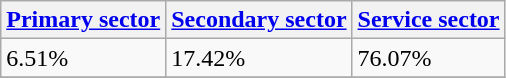<table class="wikitable" border="1">
<tr>
<th><a href='#'>Primary sector</a></th>
<th><a href='#'>Secondary sector</a></th>
<th><a href='#'>Service sector</a></th>
</tr>
<tr>
<td>6.51%</td>
<td>17.42%</td>
<td>76.07%</td>
</tr>
<tr>
</tr>
</table>
